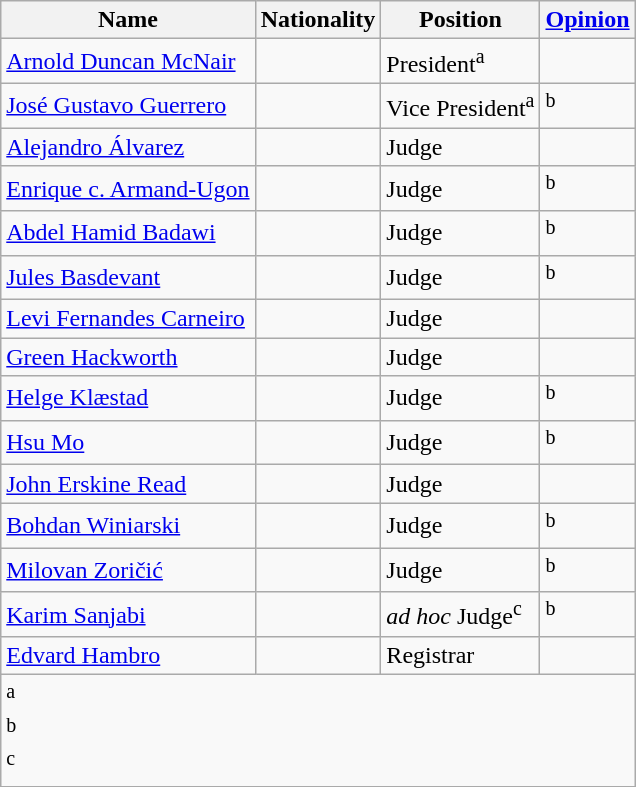<table class="wikitable">
<tr>
<th>Name</th>
<th>Nationality</th>
<th>Position</th>
<th><a href='#'>Opinion</a></th>
</tr>
<tr>
<td><a href='#'>Arnold Duncan McNair</a></td>
<td></td>
<td>President<sup>a</sup></td>
<td></td>
</tr>
<tr>
<td><a href='#'>José Gustavo Guerrero</a></td>
<td></td>
<td>Vice President<sup>a</sup></td>
<td><sup>b</sup></td>
</tr>
<tr>
<td><a href='#'>Alejandro Álvarez</a></td>
<td></td>
<td>Judge</td>
<td></td>
</tr>
<tr>
<td><a href='#'>Enrique c. Armand-Ugon</a></td>
<td></td>
<td>Judge</td>
<td><sup>b</sup></td>
</tr>
<tr>
<td><a href='#'>Abdel Hamid Badawi</a></td>
<td></td>
<td>Judge</td>
<td><sup>b</sup></td>
</tr>
<tr>
<td><a href='#'>Jules Basdevant</a></td>
<td></td>
<td>Judge</td>
<td><sup>b</sup></td>
</tr>
<tr>
<td><a href='#'>Levi Fernandes Carneiro</a></td>
<td></td>
<td>Judge</td>
<td></td>
</tr>
<tr>
<td><a href='#'>Green Hackworth</a></td>
<td></td>
<td>Judge</td>
<td></td>
</tr>
<tr>
<td><a href='#'>Helge Klæstad</a></td>
<td></td>
<td>Judge</td>
<td><sup>b</sup></td>
</tr>
<tr>
<td><a href='#'>Hsu Mo</a></td>
<td></td>
<td>Judge</td>
<td><sup>b</sup></td>
</tr>
<tr>
<td><a href='#'>John Erskine Read</a></td>
<td></td>
<td>Judge</td>
<td></td>
</tr>
<tr>
<td><a href='#'>Bohdan Winiarski</a></td>
<td></td>
<td>Judge</td>
<td><sup>b</sup></td>
</tr>
<tr>
<td><a href='#'>Milovan Zoričić</a></td>
<td></td>
<td>Judge</td>
<td><sup>b</sup></td>
</tr>
<tr>
<td><a href='#'>Karim Sanjabi</a></td>
<td></td>
<td><em>ad hoc</em> Judge<sup>c</sup></td>
<td><sup>b</sup></td>
</tr>
<tr>
<td><a href='#'>Edvard Hambro</a></td>
<td></td>
<td>Registrar</td>
<td></td>
</tr>
<tr>
<td colspan="4"><sup>a</sup> <br><sup>b</sup> <br><sup>c</sup> </td>
</tr>
</table>
